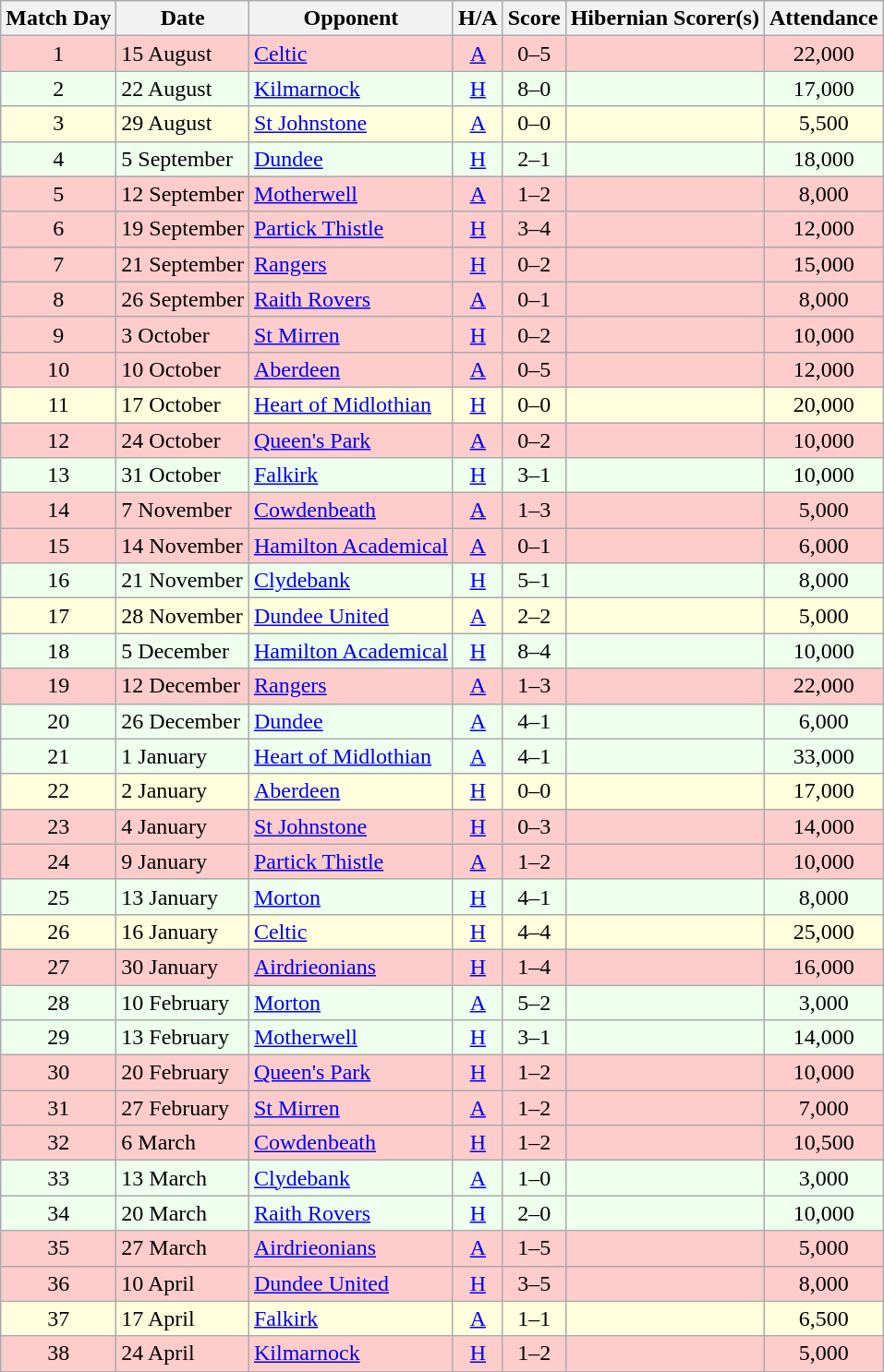<table class="wikitable" style="text-align:center">
<tr>
<th>Match Day</th>
<th>Date</th>
<th>Opponent</th>
<th>H/A</th>
<th>Score</th>
<th>Hibernian Scorer(s)</th>
<th>Attendance</th>
</tr>
<tr bgcolor=#FFCCCC>
<td>1</td>
<td align=left>15 August</td>
<td align=left><a href='#'>Celtic</a></td>
<td><a href='#'>A</a></td>
<td>0–5</td>
<td align=left></td>
<td>22,000</td>
</tr>
<tr bgcolor=#EEFFEE>
<td>2</td>
<td align=left>22 August</td>
<td align=left><a href='#'>Kilmarnock</a></td>
<td><a href='#'>H</a></td>
<td>8–0</td>
<td align=left></td>
<td>17,000</td>
</tr>
<tr bgcolor=#FFFFDD>
<td>3</td>
<td align=left>29 August</td>
<td align=left><a href='#'>St Johnstone</a></td>
<td><a href='#'>A</a></td>
<td>0–0</td>
<td align=left></td>
<td>5,500</td>
</tr>
<tr bgcolor=#EEFFEE>
<td>4</td>
<td align=left>5 September</td>
<td align=left><a href='#'>Dundee</a></td>
<td><a href='#'>H</a></td>
<td>2–1</td>
<td align=left></td>
<td>18,000</td>
</tr>
<tr bgcolor=#FFCCCC>
<td>5</td>
<td align=left>12 September</td>
<td align=left><a href='#'>Motherwell</a></td>
<td><a href='#'>A</a></td>
<td>1–2</td>
<td align=left></td>
<td>8,000</td>
</tr>
<tr bgcolor=#FFCCCC>
<td>6</td>
<td align=left>19 September</td>
<td align=left><a href='#'>Partick Thistle</a></td>
<td><a href='#'>H</a></td>
<td>3–4</td>
<td align=left></td>
<td>12,000</td>
</tr>
<tr bgcolor=#FFCCCC>
<td>7</td>
<td align=left>21 September</td>
<td align=left><a href='#'>Rangers</a></td>
<td><a href='#'>H</a></td>
<td>0–2</td>
<td align=left></td>
<td>15,000</td>
</tr>
<tr bgcolor=#FFCCCC>
<td>8</td>
<td align=left>26 September</td>
<td align=left><a href='#'>Raith Rovers</a></td>
<td><a href='#'>A</a></td>
<td>0–1</td>
<td align=left></td>
<td>8,000</td>
</tr>
<tr bgcolor=#FFCCCC>
<td>9</td>
<td align=left>3 October</td>
<td align=left><a href='#'>St Mirren</a></td>
<td><a href='#'>H</a></td>
<td>0–2</td>
<td align=left></td>
<td>10,000</td>
</tr>
<tr bgcolor=#FFCCCC>
<td>10</td>
<td align=left>10 October</td>
<td align=left><a href='#'>Aberdeen</a></td>
<td><a href='#'>A</a></td>
<td>0–5</td>
<td align=left></td>
<td>12,000</td>
</tr>
<tr bgcolor=#FFFFDD>
<td>11</td>
<td align=left>17 October</td>
<td align=left><a href='#'>Heart of Midlothian</a></td>
<td><a href='#'>H</a></td>
<td>0–0</td>
<td align=left></td>
<td>20,000</td>
</tr>
<tr bgcolor=#FFCCCC>
<td>12</td>
<td align=left>24 October</td>
<td align=left><a href='#'>Queen's Park</a></td>
<td><a href='#'>A</a></td>
<td>0–2</td>
<td align=left></td>
<td>10,000</td>
</tr>
<tr bgcolor=#EEFFEE>
<td>13</td>
<td align=left>31 October</td>
<td align=left><a href='#'>Falkirk</a></td>
<td><a href='#'>H</a></td>
<td>3–1</td>
<td align=left></td>
<td>10,000</td>
</tr>
<tr bgcolor=#FFCCCC>
<td>14</td>
<td align=left>7 November</td>
<td align=left><a href='#'>Cowdenbeath</a></td>
<td><a href='#'>A</a></td>
<td>1–3</td>
<td align=left></td>
<td>5,000</td>
</tr>
<tr bgcolor=#FFCCCC>
<td>15</td>
<td align=left>14 November</td>
<td align=left><a href='#'>Hamilton Academical</a></td>
<td><a href='#'>A</a></td>
<td>0–1</td>
<td align=left></td>
<td>6,000</td>
</tr>
<tr bgcolor=#EEFFEE>
<td>16</td>
<td align=left>21 November</td>
<td align=left><a href='#'>Clydebank</a></td>
<td><a href='#'>H</a></td>
<td>5–1</td>
<td align=left></td>
<td>8,000</td>
</tr>
<tr bgcolor=#FFFFDD>
<td>17</td>
<td align=left>28 November</td>
<td align=left><a href='#'>Dundee United</a></td>
<td><a href='#'>A</a></td>
<td>2–2</td>
<td align=left></td>
<td>5,000</td>
</tr>
<tr bgcolor=#EEFFEE>
<td>18</td>
<td align=left>5 December</td>
<td align=left><a href='#'>Hamilton Academical</a></td>
<td><a href='#'>H</a></td>
<td>8–4</td>
<td align=left></td>
<td>10,000</td>
</tr>
<tr bgcolor=#FFCCCC>
<td>19</td>
<td align=left>12 December</td>
<td align=left><a href='#'>Rangers</a></td>
<td><a href='#'>A</a></td>
<td>1–3</td>
<td align=left></td>
<td>22,000</td>
</tr>
<tr bgcolor=#EEFFEE>
<td>20</td>
<td align=left>26 December</td>
<td align=left><a href='#'>Dundee</a></td>
<td><a href='#'>A</a></td>
<td>4–1</td>
<td align=left></td>
<td>6,000</td>
</tr>
<tr bgcolor=#EEFFEE>
<td>21</td>
<td align=left>1 January</td>
<td align=left><a href='#'>Heart of Midlothian</a></td>
<td><a href='#'>A</a></td>
<td>4–1</td>
<td align=left></td>
<td>33,000</td>
</tr>
<tr bgcolor=#FFFFDD>
<td>22</td>
<td align=left>2 January</td>
<td align=left><a href='#'>Aberdeen</a></td>
<td><a href='#'>H</a></td>
<td>0–0</td>
<td align=left></td>
<td>17,000</td>
</tr>
<tr bgcolor=#FFCCCC>
<td>23</td>
<td align=left>4 January</td>
<td align=left><a href='#'>St Johnstone</a></td>
<td><a href='#'>H</a></td>
<td>0–3</td>
<td align=left></td>
<td>14,000</td>
</tr>
<tr bgcolor=#FFCCCC>
<td>24</td>
<td align=left>9 January</td>
<td align=left><a href='#'>Partick Thistle</a></td>
<td><a href='#'>A</a></td>
<td>1–2</td>
<td align=left></td>
<td>10,000</td>
</tr>
<tr bgcolor=#EEFFEE>
<td>25</td>
<td align=left>13 January</td>
<td align=left><a href='#'>Morton</a></td>
<td><a href='#'>H</a></td>
<td>4–1</td>
<td align=left></td>
<td>8,000</td>
</tr>
<tr bgcolor=#FFFFDD>
<td>26</td>
<td align=left>16 January</td>
<td align=left><a href='#'>Celtic</a></td>
<td><a href='#'>H</a></td>
<td>4–4</td>
<td align=left></td>
<td>25,000</td>
</tr>
<tr bgcolor=#FFCCCC>
<td>27</td>
<td align=left>30 January</td>
<td align=left><a href='#'>Airdrieonians</a></td>
<td><a href='#'>H</a></td>
<td>1–4</td>
<td align=left></td>
<td>16,000</td>
</tr>
<tr bgcolor=#EEFFEE>
<td>28</td>
<td align=left>10 February</td>
<td align=left><a href='#'>Morton</a></td>
<td><a href='#'>A</a></td>
<td>5–2</td>
<td align=left></td>
<td>3,000</td>
</tr>
<tr bgcolor=#EEFFEE>
<td>29</td>
<td align=left>13 February</td>
<td align=left><a href='#'>Motherwell</a></td>
<td><a href='#'>H</a></td>
<td>3–1</td>
<td align=left></td>
<td>14,000</td>
</tr>
<tr bgcolor=#FFCCCC>
<td>30</td>
<td align=left>20 February</td>
<td align=left><a href='#'>Queen's Park</a></td>
<td><a href='#'>H</a></td>
<td>1–2</td>
<td align=left></td>
<td>10,000</td>
</tr>
<tr bgcolor=#FFCCCC>
<td>31</td>
<td align=left>27 February</td>
<td align=left><a href='#'>St Mirren</a></td>
<td><a href='#'>A</a></td>
<td>1–2</td>
<td align=left></td>
<td>7,000</td>
</tr>
<tr bgcolor=#FFCCCC>
<td>32</td>
<td align=left>6 March</td>
<td align=left><a href='#'>Cowdenbeath</a></td>
<td><a href='#'>H</a></td>
<td>1–2</td>
<td align=left></td>
<td>10,500</td>
</tr>
<tr bgcolor=#EEFFEE>
<td>33</td>
<td align=left>13 March</td>
<td align=left><a href='#'>Clydebank</a></td>
<td><a href='#'>A</a></td>
<td>1–0</td>
<td align=left></td>
<td>3,000</td>
</tr>
<tr bgcolor=#EEFFEE>
<td>34</td>
<td align=left>20 March</td>
<td align=left><a href='#'>Raith Rovers</a></td>
<td><a href='#'>H</a></td>
<td>2–0</td>
<td align=left></td>
<td>10,000</td>
</tr>
<tr bgcolor=#FFCCCC>
<td>35</td>
<td align=left>27 March</td>
<td align=left><a href='#'>Airdrieonians</a></td>
<td><a href='#'>A</a></td>
<td>1–5</td>
<td align=left></td>
<td>5,000</td>
</tr>
<tr bgcolor=#FFCCCC>
<td>36</td>
<td align=left>10 April</td>
<td align=left><a href='#'>Dundee United</a></td>
<td><a href='#'>H</a></td>
<td>3–5</td>
<td align=left></td>
<td>8,000</td>
</tr>
<tr bgcolor=#FFFFDD>
<td>37</td>
<td align=left>17 April</td>
<td align=left><a href='#'>Falkirk</a></td>
<td><a href='#'>A</a></td>
<td>1–1</td>
<td align=left></td>
<td>6,500</td>
</tr>
<tr bgcolor=#FFCCCC>
<td>38</td>
<td align=left>24 April</td>
<td align=left><a href='#'>Kilmarnock</a></td>
<td><a href='#'>H</a></td>
<td>1–2</td>
<td align=left></td>
<td>5,000</td>
</tr>
</table>
